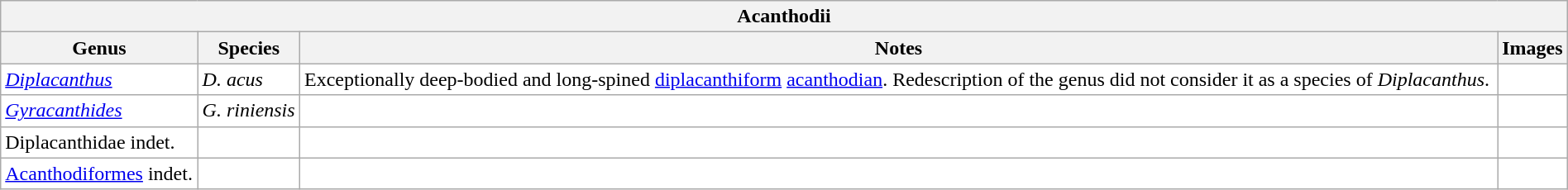<table class="wikitable sortable" style="background:white; width:100%;">
<tr>
<th colspan="4" align="center">Acanthodii</th>
</tr>
<tr>
<th>Genus</th>
<th>Species</th>
<th>Notes</th>
<th>Images</th>
</tr>
<tr>
<td><em><a href='#'>Diplacanthus</a></em></td>
<td><em>D. acus</em></td>
<td>Exceptionally deep-bodied and long-spined <a href='#'>diplacanthiform</a> <a href='#'>acanthodian</a>. Redescription of the genus did not consider it as a species of <em>Diplacanthus</em>.</td>
<td></td>
</tr>
<tr>
<td><em><a href='#'>Gyracanthides</a></em></td>
<td><em>G. riniensis</em></td>
<td></td>
<td></td>
</tr>
<tr>
<td>Diplacanthidae indet.</td>
<td></td>
<td></td>
<td></td>
</tr>
<tr>
<td><a href='#'>Acanthodiformes</a> indet.</td>
<td></td>
<td></td>
<td></td>
</tr>
</table>
